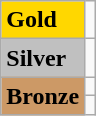<table class="wikitable">
<tr>
<td bgcolor="gold"><strong>Gold</strong></td>
<td></td>
</tr>
<tr>
<td bgcolor="silver"><strong>Silver</strong></td>
<td></td>
</tr>
<tr>
<td rowspan="2" bgcolor="#cc9966"><strong>Bronze</strong></td>
<td></td>
</tr>
<tr>
<td></td>
</tr>
</table>
